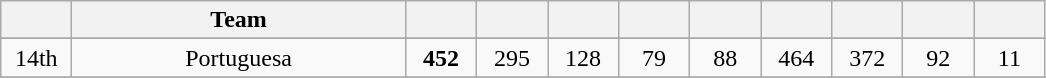<table class="wikitable" style="text-align: center;">
<tr>
<th width="40"></th>
<th width="215">Team</th>
<th width="40"></th>
<th width="40"></th>
<th width="40"></th>
<th width="40"></th>
<th width="40"></th>
<th width="40"></th>
<th width="40"></th>
<th width="40"></th>
<th width="40"></th>
</tr>
<tr>
</tr>
<tr>
<td>14th</td>
<td align=center>Portuguesa</td>
<td><strong>452</strong></td>
<td>295</td>
<td>128</td>
<td>79</td>
<td>88</td>
<td>464</td>
<td>372</td>
<td>92</td>
<td>11</td>
</tr>
<tr>
</tr>
</table>
